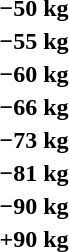<table>
<tr>
<th rowspan=2>−50 kg</th>
<td rowspan=2></td>
<td rowspan=2></td>
<td></td>
</tr>
<tr>
<td></td>
</tr>
<tr>
<th rowspan=2>−55 kg</th>
<td rowspan=2></td>
<td rowspan=2></td>
<td></td>
</tr>
<tr>
<td></td>
</tr>
<tr>
<th rowspan=2>−60 kg</th>
<td rowspan=2></td>
<td rowspan=2></td>
<td></td>
</tr>
<tr>
<td></td>
</tr>
<tr>
<th rowspan=2>−66 kg</th>
<td rowspan=2></td>
<td rowspan=2></td>
<td></td>
</tr>
<tr>
<td></td>
</tr>
<tr>
<th rowspan=2>−73 kg</th>
<td rowspan=2></td>
<td rowspan=2></td>
<td></td>
</tr>
<tr>
<td></td>
</tr>
<tr>
<th rowspan=2>−81 kg</th>
<td rowspan=2></td>
<td rowspan=2></td>
<td></td>
</tr>
<tr>
<td></td>
</tr>
<tr>
<th rowspan=2>−90 kg</th>
<td rowspan=2></td>
<td rowspan=2></td>
<td></td>
</tr>
<tr>
<td></td>
</tr>
<tr>
<th rowspan=2>+90 kg</th>
<td rowspan=2></td>
<td rowspan=2></td>
<td></td>
</tr>
<tr>
<td></td>
</tr>
</table>
